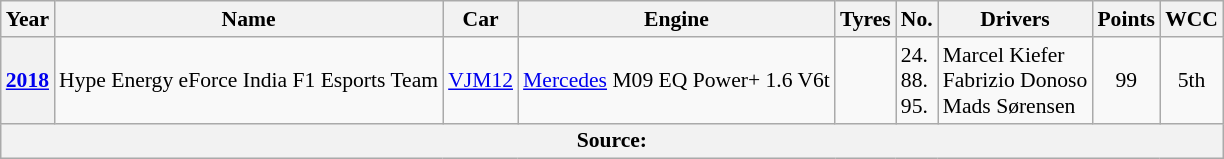<table class="wikitable" style="font-size: 90%;">
<tr>
<th>Year</th>
<th>Name</th>
<th>Car</th>
<th>Engine</th>
<th>Tyres</th>
<th>No.</th>
<th>Drivers</th>
<th>Points</th>
<th>WCC</th>
</tr>
<tr>
<th><a href='#'>2018</a></th>
<td> Hype Energy eForce India F1 Esports Team</td>
<td align="left"><a href='#'>VJM12</a></td>
<td align="left"><a href='#'>Mercedes</a> M09 EQ Power+ 1.6 V6t</td>
<td align="center"></td>
<td>24.<br>88.<br>95.</td>
<td>  Marcel Kiefer<br> Fabrizio Donoso<br>  Mads Sørensen</td>
<td align="center" style="background: #;">99</td>
<td align="center" style="background: #;">5th</td>
</tr>
<tr>
<th colspan="9">Source:</th>
</tr>
</table>
